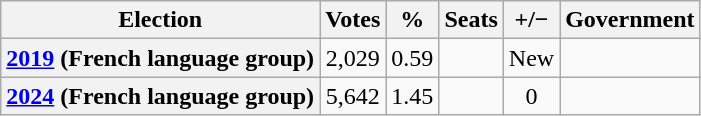<table class="wikitable" style="text-align:center;">
<tr>
<th>Election</th>
<th>Votes</th>
<th>%</th>
<th>Seats</th>
<th>+/−</th>
<th>Government</th>
</tr>
<tr>
<th><a href='#'>2019</a> (French language group)</th>
<td>2,029</td>
<td>0.59</td>
<td></td>
<td>New</td>
<td></td>
</tr>
<tr>
<th><a href='#'>2024</a> (French language group)</th>
<td>5,642</td>
<td>1.45</td>
<td></td>
<td> 0</td>
<td></td>
</tr>
</table>
